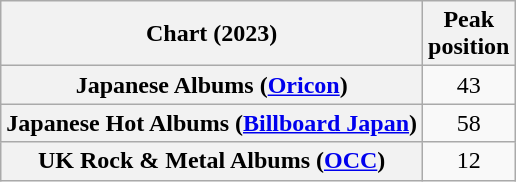<table class="wikitable plainrowheaders sortable" style="text-align:center;">
<tr>
<th scope="col">Chart (2023)</th>
<th scope="col">Peak<br>position</th>
</tr>
<tr>
<th scope="row">Japanese Albums (<a href='#'>Oricon</a>)</th>
<td>43</td>
</tr>
<tr>
<th scope="row">Japanese Hot Albums (<a href='#'>Billboard Japan</a>)</th>
<td>58</td>
</tr>
<tr>
<th scope="row">UK Rock & Metal Albums (<a href='#'>OCC</a>)</th>
<td>12</td>
</tr>
</table>
